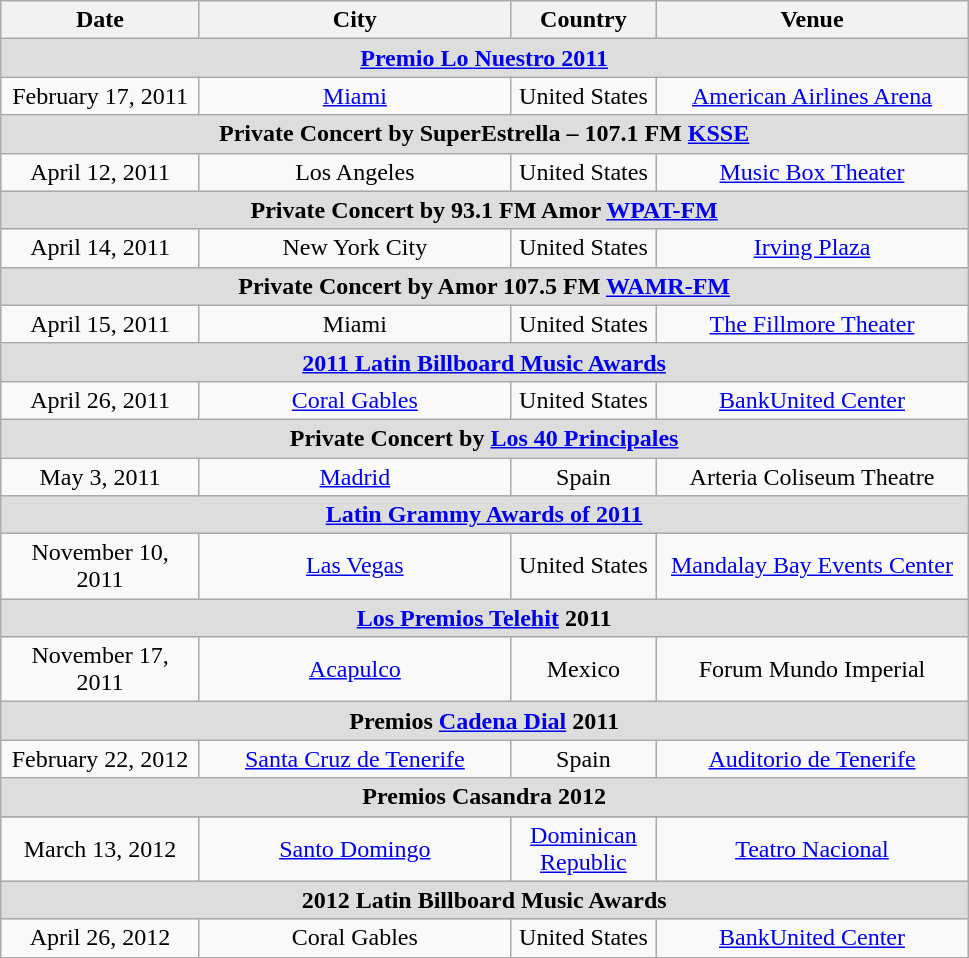<table class="wikitable" style="text-align:center;">
<tr>
<th width="125">Date</th>
<th width="200">City</th>
<th width="90">Country</th>
<th width="200">Venue</th>
</tr>
<tr bgcolor="#DDDDDD">
<td colspan=4><strong><a href='#'>Premio Lo Nuestro 2011</a></strong></td>
</tr>
<tr>
<td>February 17, 2011</td>
<td><a href='#'>Miami</a></td>
<td>United States</td>
<td><a href='#'>American Airlines Arena</a></td>
</tr>
<tr bgcolor="#DDDDDD">
<td colspan=4><strong>Private Concert by SuperEstrella – 107.1 FM <a href='#'>KSSE</a></strong></td>
</tr>
<tr>
<td>April 12, 2011</td>
<td>Los Angeles</td>
<td>United States</td>
<td><a href='#'>Music Box Theater</a></td>
</tr>
<tr bgcolor="#DDDDDD">
<td colspan=4><strong>Private Concert by 93.1 FM Amor <a href='#'>WPAT-FM</a></strong></td>
</tr>
<tr>
<td>April 14, 2011</td>
<td>New York City</td>
<td>United States</td>
<td><a href='#'>Irving Plaza</a></td>
</tr>
<tr bgcolor="#DDDDDD">
<td colspan=4><strong>Private Concert by Amor 107.5 FM  <a href='#'>WAMR-FM</a></strong></td>
</tr>
<tr>
<td>April 15, 2011</td>
<td>Miami</td>
<td>United States</td>
<td><a href='#'>The Fillmore Theater</a></td>
</tr>
<tr bgcolor="#DDDDDD">
<td colspan=4><strong><a href='#'>2011 Latin Billboard Music Awards</a></strong></td>
</tr>
<tr>
<td>April 26, 2011</td>
<td><a href='#'>Coral Gables</a></td>
<td>United States</td>
<td><a href='#'>BankUnited Center</a></td>
</tr>
<tr bgcolor="#DDDDDD">
<td colspan=4><strong>Private Concert by <a href='#'>Los 40 Principales</a></strong></td>
</tr>
<tr>
<td>May 3, 2011</td>
<td><a href='#'>Madrid</a></td>
<td>Spain</td>
<td>Arteria Coliseum Theatre</td>
</tr>
<tr bgcolor="#DDDDDD">
<td colspan=4><strong><a href='#'>Latin Grammy Awards of 2011</a></strong></td>
</tr>
<tr>
<td>November 10, 2011</td>
<td><a href='#'>Las Vegas</a></td>
<td>United States</td>
<td><a href='#'>Mandalay Bay Events Center</a></td>
</tr>
<tr bgcolor="#DDDDDD">
<td colspan=4><strong><a href='#'>Los Premios Telehit</a> 2011</strong></td>
</tr>
<tr>
<td>November 17, 2011</td>
<td><a href='#'>Acapulco</a></td>
<td>Mexico</td>
<td>Forum Mundo Imperial</td>
</tr>
<tr bgcolor="#DDDDDD">
<td colspan=4><strong>Premios <a href='#'>Cadena Dial</a> 2011</strong></td>
</tr>
<tr>
<td>February 22, 2012</td>
<td><a href='#'>Santa Cruz de Tenerife</a></td>
<td>Spain</td>
<td><a href='#'>Auditorio de Tenerife</a></td>
</tr>
<tr bgcolor="#DDDDDD">
<td colspan=4><strong>Premios Casandra 2012</strong></td>
</tr>
<tr bgcolor="#CCCCCC">
</tr>
<tr>
<td>March 13, 2012</td>
<td><a href='#'>Santo Domingo</a></td>
<td><a href='#'>Dominican Republic</a></td>
<td><a href='#'>Teatro Nacional</a></td>
</tr>
<tr bgcolor="#DDDDDD">
<td colspan=4><strong>2012 Latin Billboard Music Awards</strong></td>
</tr>
<tr>
<td>April 26, 2012</td>
<td>Coral Gables</td>
<td>United States</td>
<td><a href='#'>BankUnited Center</a></td>
</tr>
</table>
